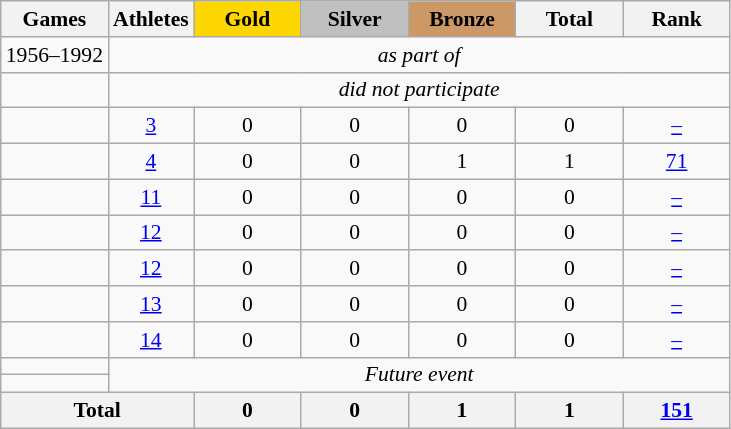<table class="wikitable" style="text-align:center; font-size:90%;">
<tr>
<th>Games</th>
<th>Athletes</th>
<td style="background:gold; width:4.5em; font-weight:bold;">Gold</td>
<td style="background:silver; width:4.5em; font-weight:bold;">Silver</td>
<td style="background:#cc9966; width:4.5em; font-weight:bold;">Bronze</td>
<th style="width:4.5em; font-weight:bold;">Total</th>
<th style="width:4.5em; font-weight:bold;">Rank</th>
</tr>
<tr>
<td align=left>1956–1992</td>
<td colspan=6><em>as part of </em></td>
</tr>
<tr>
<td align=left></td>
<td colspan=6><em>did not participate</em></td>
</tr>
<tr>
<td align=left></td>
<td><a href='#'>3</a></td>
<td>0</td>
<td>0</td>
<td>0</td>
<td>0</td>
<td><a href='#'>–</a></td>
</tr>
<tr>
<td align=left></td>
<td><a href='#'>4</a></td>
<td>0</td>
<td>0</td>
<td>1</td>
<td>1</td>
<td><a href='#'>71</a></td>
</tr>
<tr>
<td align=left></td>
<td><a href='#'>11</a></td>
<td>0</td>
<td>0</td>
<td>0</td>
<td>0</td>
<td><a href='#'>–</a></td>
</tr>
<tr>
<td align=left></td>
<td><a href='#'>12</a></td>
<td>0</td>
<td>0</td>
<td>0</td>
<td>0</td>
<td><a href='#'>–</a></td>
</tr>
<tr>
<td align=left></td>
<td><a href='#'>12</a></td>
<td>0</td>
<td>0</td>
<td>0</td>
<td>0</td>
<td><a href='#'>–</a></td>
</tr>
<tr>
<td align=left></td>
<td><a href='#'>13</a></td>
<td>0</td>
<td>0</td>
<td>0</td>
<td>0</td>
<td><a href='#'>–</a></td>
</tr>
<tr>
<td align=left></td>
<td><a href='#'>14</a></td>
<td>0</td>
<td>0</td>
<td>0</td>
<td>0</td>
<td><a href='#'>–</a></td>
</tr>
<tr>
<td align=left></td>
<td colspan=6; rowspan=2><em>Future event</em></td>
</tr>
<tr>
<td align=left></td>
</tr>
<tr>
<th colspan=2>Total</th>
<th>0</th>
<th>0</th>
<th>1</th>
<th>1</th>
<th><a href='#'>151</a></th>
</tr>
</table>
